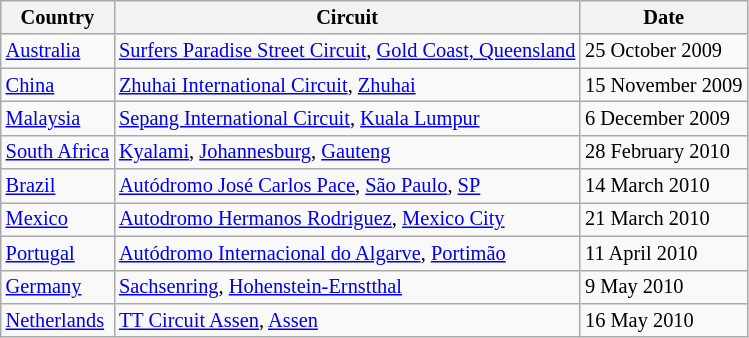<table class="wikitable" style="font-size: 85%">
<tr style="background:#efefef;">
<th>Country</th>
<th>Circuit</th>
<th>Date</th>
</tr>
<tr>
<td> <a href='#'>Australia</a></td>
<td><a href='#'>Surfers Paradise Street Circuit</a>, <a href='#'>Gold Coast, Queensland</a></td>
<td>25 October 2009</td>
</tr>
<tr>
<td> <a href='#'>China</a></td>
<td><a href='#'>Zhuhai International Circuit</a>, <a href='#'>Zhuhai</a></td>
<td>15 November 2009</td>
</tr>
<tr>
<td> <a href='#'>Malaysia</a></td>
<td><a href='#'>Sepang International Circuit</a>, <a href='#'>Kuala Lumpur</a></td>
<td>6 December 2009</td>
</tr>
<tr>
<td> <a href='#'>South Africa</a></td>
<td><a href='#'>Kyalami</a>, <a href='#'>Johannesburg</a>, <a href='#'>Gauteng</a></td>
<td>28 February 2010</td>
</tr>
<tr>
<td> <a href='#'>Brazil</a></td>
<td><a href='#'>Autódromo José Carlos Pace</a>, <a href='#'>São Paulo</a>, <a href='#'>SP</a></td>
<td>14 March 2010</td>
</tr>
<tr>
<td> <a href='#'>Mexico</a></td>
<td><a href='#'>Autodromo Hermanos Rodriguez</a>, <a href='#'>Mexico City</a></td>
<td>21 March 2010</td>
</tr>
<tr>
<td> <a href='#'>Portugal</a></td>
<td><a href='#'>Autódromo Internacional do Algarve</a>, <a href='#'>Portimão</a></td>
<td>11 April 2010</td>
</tr>
<tr>
<td> <a href='#'>Germany</a></td>
<td><a href='#'>Sachsenring</a>, <a href='#'>Hohenstein-Ernstthal</a></td>
<td>9 May 2010</td>
</tr>
<tr>
<td> <a href='#'>Netherlands</a></td>
<td><a href='#'>TT Circuit Assen</a>, <a href='#'>Assen</a></td>
<td>16 May 2010</td>
</tr>
</table>
